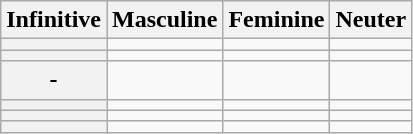<table class="wikitable">
<tr>
<th>Infinitive</th>
<th>Masculine</th>
<th>Feminine</th>
<th>Neuter</th>
</tr>
<tr>
<th></th>
<td></td>
<td></td>
<td></td>
</tr>
<tr>
<th></th>
<td></td>
<td></td>
<td></td>
</tr>
<tr>
<th>-</th>
<td></td>
<td></td>
<td></td>
</tr>
<tr>
<th></th>
<td></td>
<td></td>
<td></td>
</tr>
<tr>
<th></th>
<td></td>
<td></td>
<td></td>
</tr>
<tr>
<th></th>
<td></td>
<td></td>
<td></td>
</tr>
</table>
